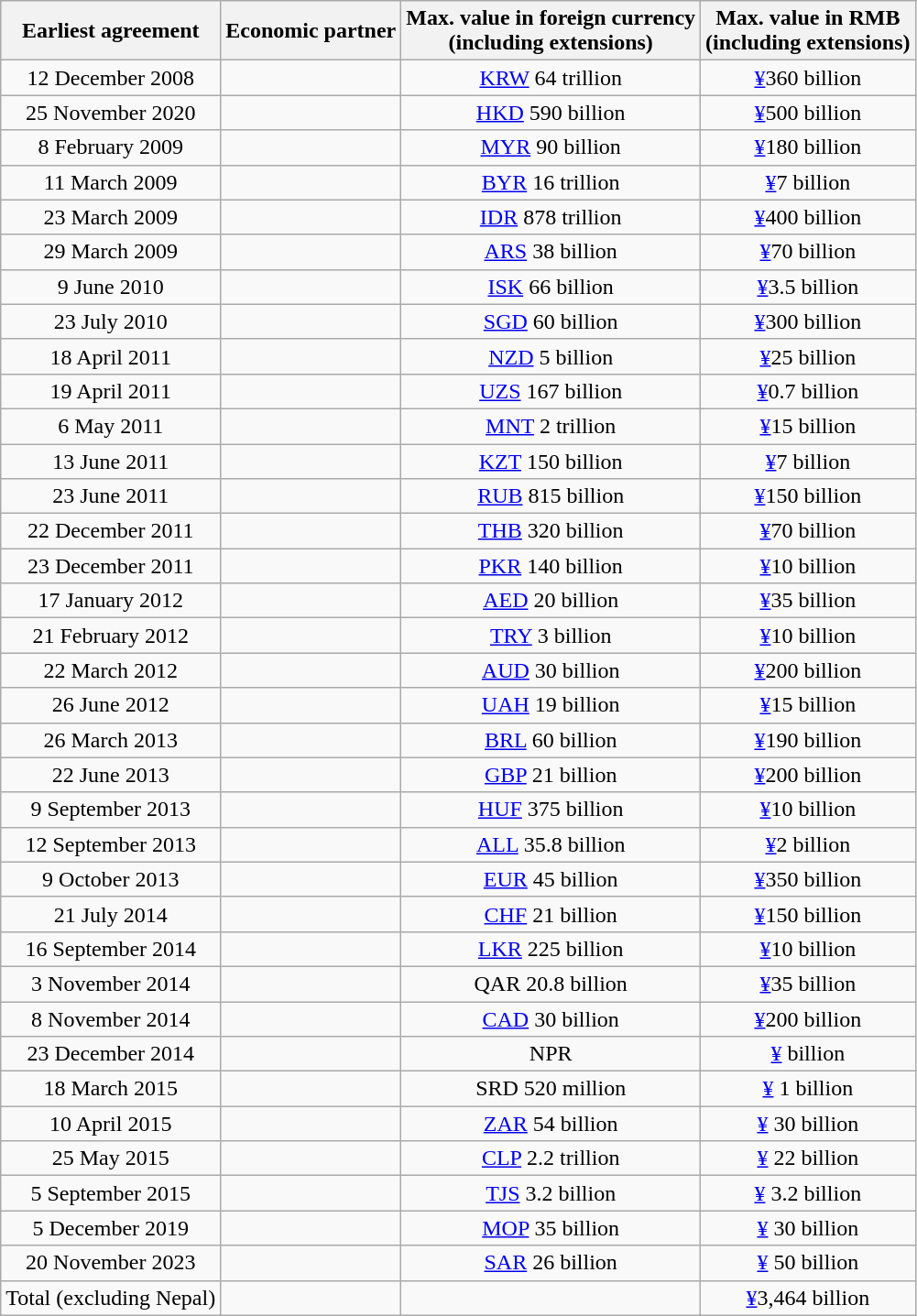<table class="wikitable sortable" style="text-align:center;">
<tr>
<th>Earliest agreement</th>
<th>Economic partner</th>
<th>Max. value in foreign currency<br>(including extensions)</th>
<th>Max. value in RMB<br>(including extensions)</th>
</tr>
<tr>
<td>12 December 2008</td>
<td></td>
<td><a href='#'>KRW</a> 64 trillion</td>
<td><a href='#'>¥</a>360 billion</td>
</tr>
<tr>
<td>25 November 2020</td>
<td></td>
<td><a href='#'>HKD</a> 590 billion</td>
<td><a href='#'>¥</a>500 billion</td>
</tr>
<tr>
<td>8 February 2009</td>
<td></td>
<td><a href='#'>MYR</a> 90 billion</td>
<td><a href='#'>¥</a>180 billion</td>
</tr>
<tr>
<td>11 March 2009</td>
<td></td>
<td><a href='#'>BYR</a> 16 trillion</td>
<td><a href='#'>¥</a>7 billion</td>
</tr>
<tr>
<td>23 March 2009</td>
<td></td>
<td><a href='#'>IDR</a> 878 trillion</td>
<td><a href='#'>¥</a>400 billion</td>
</tr>
<tr>
<td>29 March 2009</td>
<td></td>
<td><a href='#'>ARS</a> 38 billion</td>
<td><a href='#'>¥</a>70 billion</td>
</tr>
<tr>
<td>9 June 2010</td>
<td></td>
<td><a href='#'>ISK</a> 66 billion</td>
<td><a href='#'>¥</a>3.5 billion</td>
</tr>
<tr>
<td>23 July 2010</td>
<td></td>
<td><a href='#'>SGD</a> 60 billion</td>
<td><a href='#'>¥</a>300 billion</td>
</tr>
<tr>
<td>18 April 2011</td>
<td></td>
<td><a href='#'>NZD</a> 5 billion</td>
<td><a href='#'>¥</a>25 billion</td>
</tr>
<tr>
<td>19 April 2011</td>
<td></td>
<td><a href='#'>UZS</a> 167 billion</td>
<td><a href='#'>¥</a>0.7 billion</td>
</tr>
<tr>
<td>6 May 2011</td>
<td></td>
<td><a href='#'>MNT</a> 2 trillion</td>
<td><a href='#'>¥</a>15 billion</td>
</tr>
<tr>
<td>13 June 2011</td>
<td></td>
<td><a href='#'>KZT</a> 150 billion</td>
<td><a href='#'>¥</a>7 billion</td>
</tr>
<tr>
<td>23 June 2011</td>
<td></td>
<td><a href='#'>RUB</a> 815 billion</td>
<td><a href='#'>¥</a>150 billion</td>
</tr>
<tr>
<td>22 December 2011</td>
<td></td>
<td><a href='#'>THB</a> 320 billion</td>
<td><a href='#'>¥</a>70 billion</td>
</tr>
<tr>
<td>23 December 2011</td>
<td></td>
<td><a href='#'>PKR</a> 140 billion</td>
<td><a href='#'>¥</a>10 billion</td>
</tr>
<tr>
<td>17 January 2012</td>
<td></td>
<td><a href='#'>AED</a> 20 billion</td>
<td><a href='#'>¥</a>35 billion</td>
</tr>
<tr>
<td>21 February 2012</td>
<td></td>
<td><a href='#'>TRY</a> 3 billion</td>
<td><a href='#'>¥</a>10 billion</td>
</tr>
<tr>
<td>22 March 2012</td>
<td></td>
<td><a href='#'>AUD</a> 30 billion</td>
<td><a href='#'>¥</a>200 billion</td>
</tr>
<tr>
<td>26 June 2012</td>
<td></td>
<td><a href='#'>UAH</a> 19 billion</td>
<td><a href='#'>¥</a>15 billion</td>
</tr>
<tr>
<td>26 March 2013</td>
<td></td>
<td><a href='#'>BRL</a> 60 billion</td>
<td><a href='#'>¥</a>190 billion</td>
</tr>
<tr>
<td>22 June 2013</td>
<td></td>
<td><a href='#'>GBP</a> 21 billion</td>
<td><a href='#'>¥</a>200 billion</td>
</tr>
<tr>
<td>9 September 2013</td>
<td></td>
<td><a href='#'>HUF</a> 375 billion</td>
<td><a href='#'>¥</a>10 billion</td>
</tr>
<tr>
<td>12 September 2013</td>
<td></td>
<td><a href='#'>ALL</a> 35.8 billion</td>
<td><a href='#'>¥</a>2 billion</td>
</tr>
<tr>
<td>9 October 2013</td>
<td></td>
<td><a href='#'>EUR</a> 45 billion</td>
<td><a href='#'>¥</a>350 billion</td>
</tr>
<tr>
<td>21 July 2014</td>
<td></td>
<td><a href='#'>CHF</a> 21 billion</td>
<td><a href='#'>¥</a>150 billion</td>
</tr>
<tr>
<td>16 September 2014</td>
<td></td>
<td><a href='#'>LKR</a> 225 billion</td>
<td><a href='#'>¥</a>10 billion</td>
</tr>
<tr>
<td>3 November 2014</td>
<td></td>
<td>QAR 20.8 billion</td>
<td><a href='#'>¥</a>35 billion</td>
</tr>
<tr>
<td>8 November 2014</td>
<td></td>
<td><a href='#'>CAD</a> 30 billion</td>
<td><a href='#'>¥</a>200 billion</td>
</tr>
<tr>
<td>23 December 2014</td>
<td></td>
<td>NPR</td>
<td><a href='#'>¥</a> billion</td>
</tr>
<tr>
<td>18 March 2015</td>
<td></td>
<td>SRD 520 million</td>
<td><a href='#'>¥</a> 1 billion</td>
</tr>
<tr>
<td>10 April 2015</td>
<td></td>
<td><a href='#'>ZAR</a> 54 billion</td>
<td><a href='#'>¥</a> 30 billion</td>
</tr>
<tr>
<td>25 May 2015</td>
<td></td>
<td><a href='#'>CLP</a> 2.2 trillion</td>
<td><a href='#'>¥</a> 22 billion</td>
</tr>
<tr>
<td>5 September 2015</td>
<td></td>
<td><a href='#'>TJS</a> 3.2 billion</td>
<td><a href='#'>¥</a> 3.2 billion</td>
</tr>
<tr>
<td>5 December 2019</td>
<td></td>
<td><a href='#'>MOP</a> 35 billion</td>
<td><a href='#'>¥</a> 30 billion</td>
</tr>
<tr>
<td>20 November 2023</td>
<td></td>
<td><a href='#'>SAR</a> 26 billion</td>
<td><a href='#'>¥</a> 50 billion</td>
</tr>
<tr>
<td>Total (excluding Nepal)</td>
<td></td>
<td></td>
<td><a href='#'>¥</a>3,464 billion</td>
</tr>
</table>
